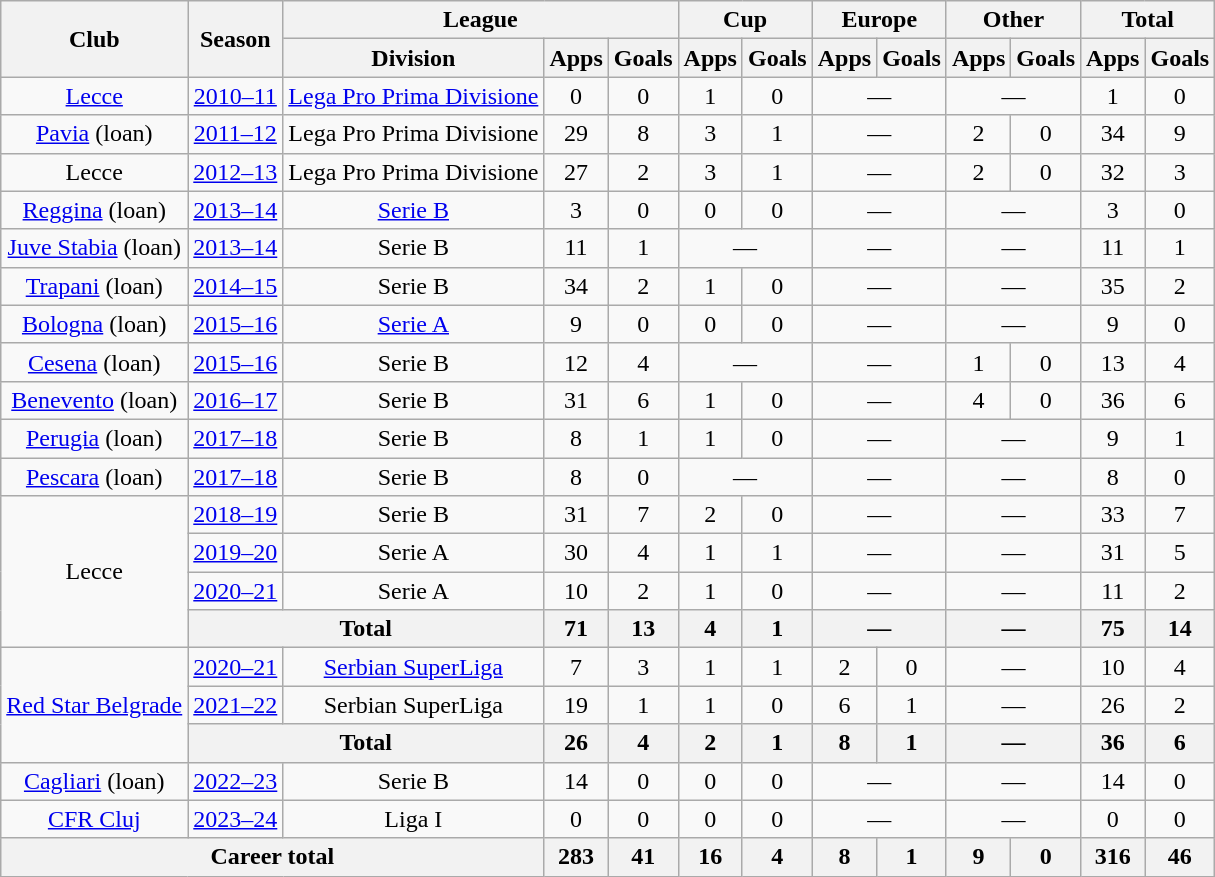<table class="wikitable" style="text-align:center">
<tr>
<th rowspan="2">Club</th>
<th rowspan="2">Season</th>
<th colspan="3">League</th>
<th colspan="2">Cup</th>
<th colspan="2">Europe</th>
<th colspan="2">Other</th>
<th colspan="2">Total</th>
</tr>
<tr>
<th>Division</th>
<th>Apps</th>
<th>Goals</th>
<th>Apps</th>
<th>Goals</th>
<th>Apps</th>
<th>Goals</th>
<th>Apps</th>
<th>Goals</th>
<th>Apps</th>
<th>Goals</th>
</tr>
<tr>
<td><a href='#'>Lecce</a></td>
<td><a href='#'>2010–11</a></td>
<td><a href='#'>Lega Pro Prima Divisione</a></td>
<td>0</td>
<td>0</td>
<td>1</td>
<td>0</td>
<td colspan="2">—</td>
<td colspan="2">—</td>
<td>1</td>
<td>0</td>
</tr>
<tr>
<td><a href='#'>Pavia</a> (loan)</td>
<td><a href='#'>2011–12</a></td>
<td>Lega Pro Prima Divisione</td>
<td>29</td>
<td>8</td>
<td>3</td>
<td>1</td>
<td colspan="2">—</td>
<td>2</td>
<td>0</td>
<td>34</td>
<td>9</td>
</tr>
<tr>
<td>Lecce</td>
<td><a href='#'>2012–13</a></td>
<td>Lega Pro Prima Divisione</td>
<td>27</td>
<td>2</td>
<td>3</td>
<td>1</td>
<td colspan="2">—</td>
<td>2</td>
<td>0</td>
<td>32</td>
<td>3</td>
</tr>
<tr>
<td><a href='#'>Reggina</a> (loan)</td>
<td><a href='#'>2013–14</a></td>
<td><a href='#'>Serie B</a></td>
<td>3</td>
<td>0</td>
<td>0</td>
<td>0</td>
<td colspan="2">—</td>
<td colspan="2">—</td>
<td>3</td>
<td>0</td>
</tr>
<tr>
<td><a href='#'>Juve Stabia</a> (loan)</td>
<td><a href='#'>2013–14</a></td>
<td>Serie B</td>
<td>11</td>
<td>1</td>
<td colspan="2">—</td>
<td colspan="2">—</td>
<td colspan="2">—</td>
<td>11</td>
<td>1</td>
</tr>
<tr>
<td><a href='#'>Trapani</a> (loan)</td>
<td><a href='#'>2014–15</a></td>
<td>Serie B</td>
<td>34</td>
<td>2</td>
<td>1</td>
<td>0</td>
<td colspan="2">—</td>
<td colspan="2">—</td>
<td>35</td>
<td>2</td>
</tr>
<tr>
<td><a href='#'>Bologna</a> (loan)</td>
<td><a href='#'>2015–16</a></td>
<td><a href='#'>Serie A</a></td>
<td>9</td>
<td>0</td>
<td>0</td>
<td>0</td>
<td colspan="2">—</td>
<td colspan="2">—</td>
<td>9</td>
<td>0</td>
</tr>
<tr>
<td><a href='#'>Cesena</a> (loan)</td>
<td><a href='#'>2015–16</a></td>
<td>Serie B</td>
<td>12</td>
<td>4</td>
<td colspan="2">—</td>
<td colspan="2">—</td>
<td>1</td>
<td>0</td>
<td>13</td>
<td>4</td>
</tr>
<tr>
<td><a href='#'>Benevento</a> (loan)</td>
<td><a href='#'>2016–17</a></td>
<td>Serie B</td>
<td>31</td>
<td>6</td>
<td>1</td>
<td>0</td>
<td colspan="2">—</td>
<td>4</td>
<td>0</td>
<td>36</td>
<td>6</td>
</tr>
<tr>
<td><a href='#'>Perugia</a> (loan)</td>
<td><a href='#'>2017–18</a></td>
<td>Serie B</td>
<td>8</td>
<td>1</td>
<td>1</td>
<td>0</td>
<td colspan="2">—</td>
<td colspan="2">—</td>
<td>9</td>
<td>1</td>
</tr>
<tr>
<td><a href='#'>Pescara</a> (loan)</td>
<td><a href='#'>2017–18</a></td>
<td>Serie B</td>
<td>8</td>
<td>0</td>
<td colspan="2">—</td>
<td colspan="2">—</td>
<td colspan="2">—</td>
<td>8</td>
<td>0</td>
</tr>
<tr>
<td rowspan="4">Lecce</td>
<td><a href='#'>2018–19</a></td>
<td>Serie B</td>
<td>31</td>
<td>7</td>
<td>2</td>
<td>0</td>
<td colspan="2">—</td>
<td colspan="2">—</td>
<td>33</td>
<td>7</td>
</tr>
<tr>
<td><a href='#'>2019–20</a></td>
<td>Serie A</td>
<td>30</td>
<td>4</td>
<td>1</td>
<td>1</td>
<td colspan="2">—</td>
<td colspan="2">—</td>
<td>31</td>
<td>5</td>
</tr>
<tr>
<td><a href='#'>2020–21</a></td>
<td>Serie A</td>
<td>10</td>
<td>2</td>
<td>1</td>
<td>0</td>
<td colspan="2">—</td>
<td colspan="2">—</td>
<td>11</td>
<td>2</td>
</tr>
<tr>
<th colspan="2">Total</th>
<th>71</th>
<th>13</th>
<th>4</th>
<th>1</th>
<th colspan="2">—</th>
<th colspan="2">—</th>
<th>75</th>
<th>14</th>
</tr>
<tr>
<td rowspan="3"><a href='#'>Red Star Belgrade</a></td>
<td><a href='#'>2020–21</a></td>
<td><a href='#'>Serbian SuperLiga</a></td>
<td>7</td>
<td>3</td>
<td>1</td>
<td>1</td>
<td>2</td>
<td>0</td>
<td colspan="2">—</td>
<td>10</td>
<td>4</td>
</tr>
<tr>
<td><a href='#'>2021–22</a></td>
<td>Serbian SuperLiga</td>
<td>19</td>
<td>1</td>
<td>1</td>
<td>0</td>
<td>6</td>
<td>1</td>
<td colspan="2">—</td>
<td>26</td>
<td>2</td>
</tr>
<tr>
<th colspan="2">Total</th>
<th>26</th>
<th>4</th>
<th>2</th>
<th>1</th>
<th>8</th>
<th>1</th>
<th colspan="2">—</th>
<th>36</th>
<th>6</th>
</tr>
<tr>
<td><a href='#'>Cagliari</a> (loan)</td>
<td><a href='#'>2022–23</a></td>
<td>Serie B</td>
<td>14</td>
<td>0</td>
<td>0</td>
<td>0</td>
<td colspan="2">—</td>
<td colspan="2">—</td>
<td>14</td>
<td>0</td>
</tr>
<tr>
<td><a href='#'>CFR Cluj</a></td>
<td><a href='#'>2023–24</a></td>
<td>Liga I</td>
<td>0</td>
<td>0</td>
<td>0</td>
<td>0</td>
<td colspan="2">—</td>
<td colspan="2">—</td>
<td>0</td>
<td>0</td>
</tr>
<tr>
<th colspan="3">Career total</th>
<th>283</th>
<th>41</th>
<th>16</th>
<th>4</th>
<th>8</th>
<th>1</th>
<th>9</th>
<th>0</th>
<th>316</th>
<th>46</th>
</tr>
</table>
